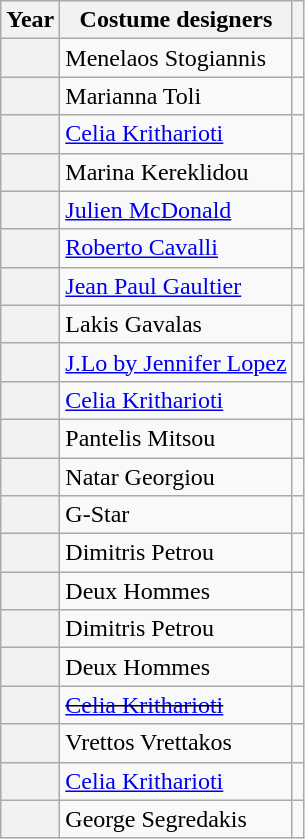<table class="wikitable plainrowheaders">
<tr>
<th>Year</th>
<th>Costume designers</th>
<th></th>
</tr>
<tr>
<th scope="row"></th>
<td>Menelaos Stogiannis</td>
<td></td>
</tr>
<tr>
<th scope="row"></th>
<td>Marianna Toli</td>
<td></td>
</tr>
<tr>
<th scope="row"></th>
<td><a href='#'>Celia Kritharioti</a></td>
<td></td>
</tr>
<tr>
<th scope="row"></th>
<td>Marina Kereklidou</td>
<td></td>
</tr>
<tr>
<th scope="row"></th>
<td><a href='#'>Julien McDonald</a></td>
<td></td>
</tr>
<tr>
<th scope="row"></th>
<td><a href='#'>Roberto Cavalli</a></td>
<td></td>
</tr>
<tr>
<th scope="row"></th>
<td><a href='#'>Jean Paul Gaultier</a></td>
<td></td>
</tr>
<tr>
<th scope="row"></th>
<td>Lakis Gavalas</td>
<td></td>
</tr>
<tr>
<th scope="row"></th>
<td><a href='#'>J.Lo by Jennifer Lopez</a></td>
<td></td>
</tr>
<tr>
<th scope="row"></th>
<td><a href='#'>Celia Kritharioti</a></td>
<td></td>
</tr>
<tr>
<th scope="row"></th>
<td>Pantelis Mitsou</td>
<td></td>
</tr>
<tr>
<th scope="row"></th>
<td>Natar Georgiou</td>
<td></td>
</tr>
<tr>
<th scope="row"></th>
<td>G-Star</td>
<td></td>
</tr>
<tr>
<th scope="row"></th>
<td>Dimitris Petrou</td>
<td></td>
</tr>
<tr>
<th scope="row"></th>
<td>Deux Hommes</td>
<td></td>
</tr>
<tr>
<th scope="row"></th>
<td>Dimitris Petrou</td>
<td></td>
</tr>
<tr>
<th scope="row"></th>
<td>Deux Hommes</td>
<td></td>
</tr>
<tr>
<th scope="row"><s></s></th>
<td><s><a href='#'>Celia Kritharioti</a></s></td>
<td></td>
</tr>
<tr>
<th scope="row"></th>
<td>Vrettos Vrettakos</td>
<td></td>
</tr>
<tr>
<th scope="row"></th>
<td><a href='#'>Celia Kritharioti</a></td>
<td></td>
</tr>
<tr>
<th scope="row"></th>
<td>George Segredakis</td>
<td></td>
</tr>
</table>
